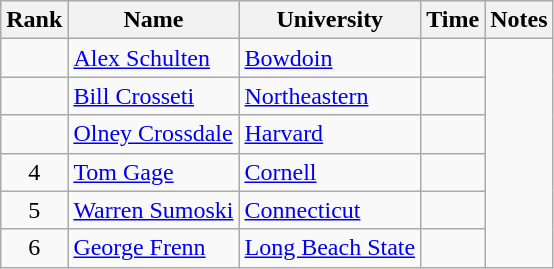<table class="wikitable sortable" style="text-align:center">
<tr>
<th>Rank</th>
<th>Name</th>
<th>University</th>
<th>Time</th>
<th>Notes</th>
</tr>
<tr>
<td></td>
<td align=left><a href='#'>Alex Schulten</a></td>
<td align="left"><a href='#'>Bowdoin</a></td>
<td></td>
</tr>
<tr>
<td></td>
<td align=left><a href='#'>Bill Crosseti</a></td>
<td align="left"><a href='#'>Northeastern</a></td>
<td></td>
</tr>
<tr>
<td></td>
<td align=left><a href='#'>Olney Crossdale</a></td>
<td align="left"><a href='#'>Harvard</a></td>
<td></td>
</tr>
<tr>
<td>4</td>
<td align=left><a href='#'>Tom Gage</a></td>
<td align=left><a href='#'>Cornell</a></td>
<td></td>
</tr>
<tr>
<td>5</td>
<td align=left><a href='#'>Warren Sumoski</a></td>
<td align="left"><a href='#'>Connecticut</a></td>
<td></td>
</tr>
<tr>
<td>6</td>
<td align=left><a href='#'>George Frenn</a></td>
<td align=left><a href='#'>Long Beach State</a></td>
<td></td>
</tr>
</table>
